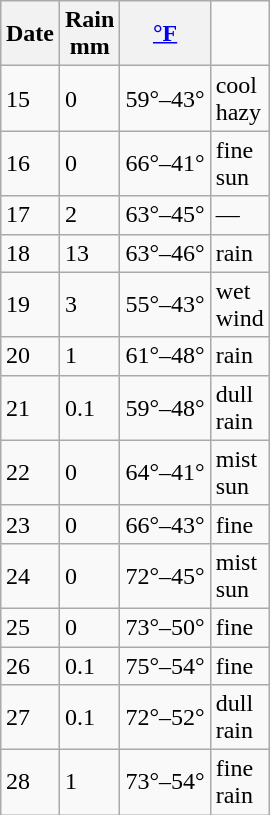<table class="wikitable" align=right style="margin:0 0 1em 1em">
<tr>
<th>Date</th>
<th>Rain<br>mm</th>
<th><a href='#'>°F</a></th>
</tr>
<tr>
<td>15</td>
<td>0</td>
<td>59°–43°</td>
<td>cool<br>hazy</td>
</tr>
<tr>
<td>16</td>
<td>0</td>
<td>66°–41°</td>
<td>fine<br>sun</td>
</tr>
<tr>
<td>17</td>
<td>2</td>
<td>63°–45°</td>
<td>—</td>
</tr>
<tr>
<td>18</td>
<td>13</td>
<td>63°–46°</td>
<td>rain</td>
</tr>
<tr>
<td>19</td>
<td>3</td>
<td>55°–43°</td>
<td>wet<br>wind</td>
</tr>
<tr>
<td>20</td>
<td>1</td>
<td>61°–48°</td>
<td>rain</td>
</tr>
<tr>
<td>21</td>
<td>0.1</td>
<td>59°–48°</td>
<td>dull<br>rain</td>
</tr>
<tr>
<td>22</td>
<td>0</td>
<td>64°–41°</td>
<td>mist<br>sun</td>
</tr>
<tr>
<td>23</td>
<td>0</td>
<td>66°–43°</td>
<td>fine</td>
</tr>
<tr>
<td>24</td>
<td>0</td>
<td>72°–45°</td>
<td>mist<br>sun</td>
</tr>
<tr>
<td>25</td>
<td>0</td>
<td>73°–50°</td>
<td>fine</td>
</tr>
<tr>
<td>26</td>
<td>0.1</td>
<td>75°–54°</td>
<td>fine</td>
</tr>
<tr>
<td>27</td>
<td>0.1</td>
<td>72°–52°</td>
<td>dull<br>rain</td>
</tr>
<tr>
<td>28</td>
<td>1</td>
<td>73°–54°</td>
<td>fine<br>rain</td>
</tr>
</table>
